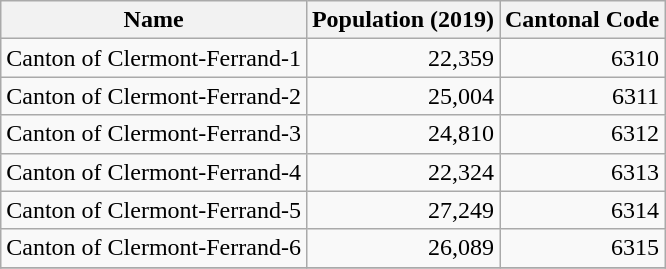<table class="wikitable">
<tr>
<th>Name</th>
<th>Population (2019)</th>
<th>Cantonal Code</th>
</tr>
<tr>
<td>Canton of Clermont-Ferrand-1</td>
<td align="right">22,359</td>
<td align="right">6310</td>
</tr>
<tr>
<td>Canton of Clermont-Ferrand-2</td>
<td align="right">25,004</td>
<td align="right">6311</td>
</tr>
<tr>
<td>Canton of Clermont-Ferrand-3</td>
<td align="right">24,810</td>
<td align="right">6312</td>
</tr>
<tr>
<td>Canton of Clermont-Ferrand-4</td>
<td align="right">22,324</td>
<td align="right">6313</td>
</tr>
<tr>
<td>Canton of Clermont-Ferrand-5</td>
<td align="right">27,249</td>
<td align="right">6314</td>
</tr>
<tr>
<td>Canton of Clermont-Ferrand-6</td>
<td align="right">26,089</td>
<td align="right">6315</td>
</tr>
<tr>
</tr>
</table>
